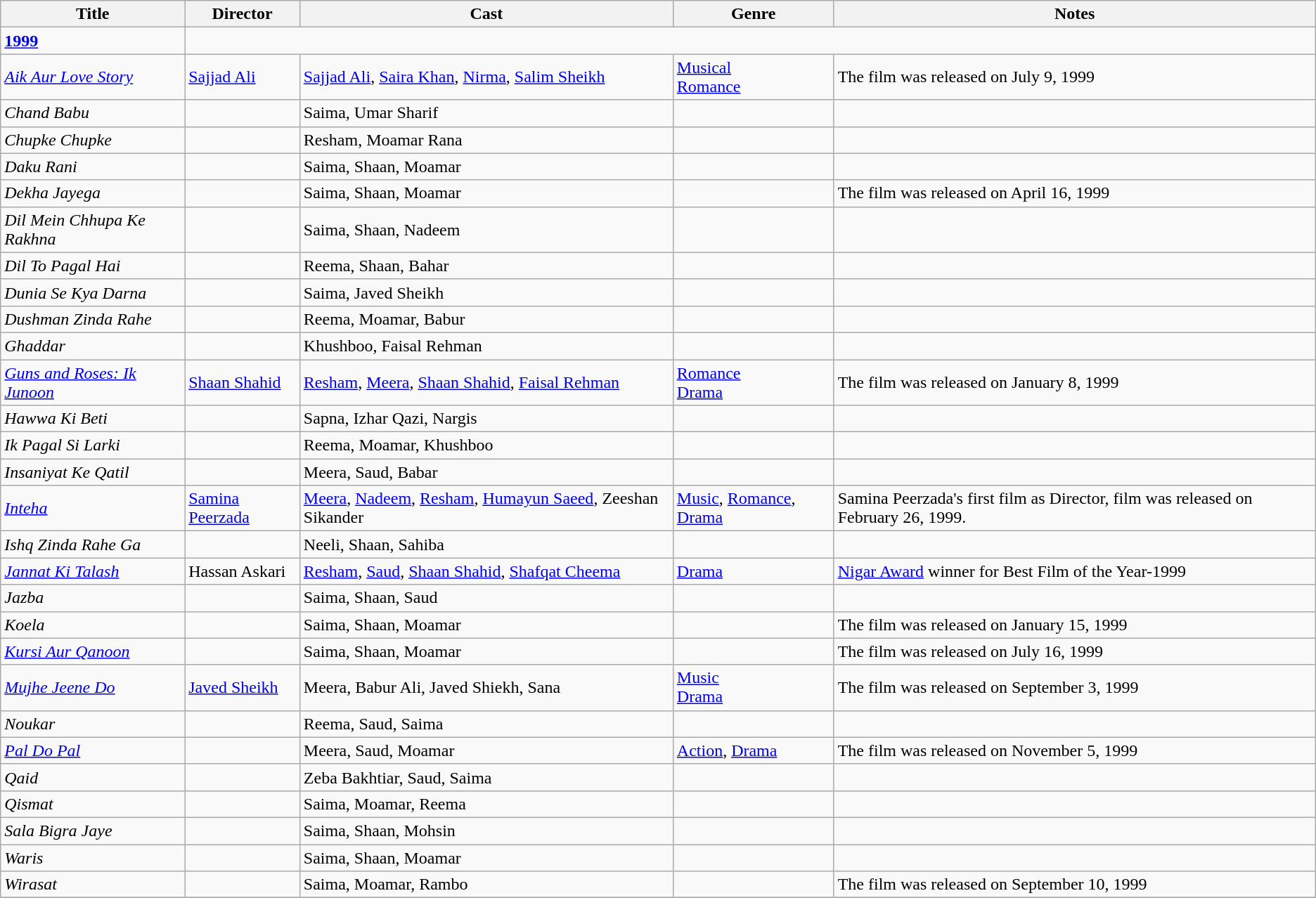<table class="wikitable">
<tr>
<th>Title</th>
<th>Director</th>
<th>Cast</th>
<th>Genre</th>
<th>Notes</th>
</tr>
<tr>
<td><strong><a href='#'>1999</a></strong></td>
</tr>
<tr>
<td><em><a href='#'>Aik Aur Love Story</a></em></td>
<td><a href='#'>Sajjad Ali</a></td>
<td><a href='#'>Sajjad Ali</a>, <a href='#'>Saira Khan</a>, <a href='#'>Nirma</a>, <a href='#'>Salim Sheikh</a></td>
<td><a href='#'>Musical</a><br><a href='#'>Romance</a></td>
<td>The film was released on July 9, 1999</td>
</tr>
<tr>
<td><em>Chand Babu</em></td>
<td></td>
<td>Saima, Umar Sharif</td>
<td></td>
<td></td>
</tr>
<tr>
<td><em>Chupke Chupke</em></td>
<td></td>
<td>Resham, Moamar Rana</td>
<td></td>
<td></td>
</tr>
<tr>
<td><em>Daku Rani</em></td>
<td></td>
<td>Saima, Shaan, Moamar</td>
<td></td>
<td></td>
</tr>
<tr>
<td><em>Dekha Jayega</em></td>
<td></td>
<td>Saima, Shaan, Moamar</td>
<td></td>
<td>The film was released on April 16, 1999</td>
</tr>
<tr>
<td><em>Dil Mein Chhupa Ke Rakhna</em></td>
<td></td>
<td>Saima, Shaan, Nadeem</td>
<td></td>
<td></td>
</tr>
<tr>
<td><em>Dil To Pagal Hai</em></td>
<td></td>
<td>Reema, Shaan, Bahar</td>
<td></td>
<td></td>
</tr>
<tr>
<td><em>Dunia Se Kya Darna</em></td>
<td></td>
<td>Saima, Javed Sheikh</td>
<td></td>
<td></td>
</tr>
<tr>
<td><em>Dushman Zinda Rahe</em></td>
<td></td>
<td>Reema, Moamar, Babur</td>
<td></td>
<td></td>
</tr>
<tr>
<td><em>Ghaddar</em></td>
<td></td>
<td>Khushboo, Faisal Rehman</td>
<td></td>
<td></td>
</tr>
<tr>
<td><em><a href='#'>Guns and Roses: Ik Junoon</a></em></td>
<td><a href='#'>Shaan Shahid</a></td>
<td><a href='#'>Resham</a>, <a href='#'>Meera</a>, <a href='#'>Shaan Shahid</a>, <a href='#'>Faisal Rehman</a></td>
<td><a href='#'>Romance</a><br><a href='#'>Drama</a></td>
<td>The film was released on January 8, 1999</td>
</tr>
<tr>
<td><em>Hawwa Ki Beti</em></td>
<td></td>
<td>Sapna, Izhar Qazi, Nargis</td>
<td></td>
<td></td>
</tr>
<tr>
<td><em>Ik Pagal Si Larki</em></td>
<td></td>
<td>Reema, Moamar, Khushboo</td>
<td></td>
<td></td>
</tr>
<tr>
<td><em>Insaniyat Ke Qatil</em></td>
<td></td>
<td>Meera, Saud, Babar</td>
<td></td>
<td></td>
</tr>
<tr>
<td><em><a href='#'>Inteha</a></em></td>
<td><a href='#'>Samina Peerzada</a></td>
<td><a href='#'>Meera</a>, <a href='#'>Nadeem</a>, <a href='#'>Resham</a>, <a href='#'>Humayun Saeed</a>, Zeeshan Sikander</td>
<td><a href='#'>Music</a>, <a href='#'>Romance</a>, <a href='#'>Drama</a></td>
<td>Samina Peerzada's first film as Director, film was released on February 26, 1999.</td>
</tr>
<tr>
<td><em>Ishq Zinda Rahe Ga</em></td>
<td></td>
<td>Neeli, Shaan, Sahiba</td>
<td></td>
<td></td>
</tr>
<tr>
<td><em><a href='#'>Jannat Ki Talash</a></em></td>
<td>Hassan Askari</td>
<td><a href='#'>Resham</a>, <a href='#'>Saud</a>, <a href='#'>Shaan Shahid</a>, <a href='#'>Shafqat Cheema</a></td>
<td><a href='#'>Drama</a></td>
<td><a href='#'>Nigar Award</a> winner for Best Film of the Year-1999</td>
</tr>
<tr>
<td><em>Jazba</em></td>
<td></td>
<td>Saima, Shaan, Saud</td>
<td></td>
<td></td>
</tr>
<tr>
<td><em>Koela</em></td>
<td></td>
<td>Saima, Shaan, Moamar</td>
<td></td>
<td>The film was released on January 15, 1999</td>
</tr>
<tr>
<td><em><a href='#'>Kursi Aur Qanoon</a></em></td>
<td></td>
<td>Saima, Shaan, Moamar</td>
<td></td>
<td>The film was released on July 16, 1999</td>
</tr>
<tr>
<td><em><a href='#'>Mujhe Jeene Do</a></em></td>
<td><a href='#'>Javed Sheikh</a></td>
<td>Meera, Babur Ali, Javed Shiekh, Sana</td>
<td><a href='#'>Music</a><br><a href='#'>Drama</a></td>
<td>The film was released on September 3, 1999</td>
</tr>
<tr>
<td><em>Noukar</em></td>
<td></td>
<td>Reema, Saud, Saima</td>
<td></td>
<td></td>
</tr>
<tr>
<td><em><a href='#'>Pal Do Pal</a></em></td>
<td></td>
<td>Meera, Saud, Moamar</td>
<td><a href='#'>Action</a>, <a href='#'>Drama</a></td>
<td>The film was released on November 5, 1999</td>
</tr>
<tr>
<td><em>Qaid</em></td>
<td></td>
<td>Zeba Bakhtiar, Saud, Saima</td>
<td></td>
<td></td>
</tr>
<tr>
<td><em>Qismat</em></td>
<td></td>
<td>Saima, Moamar, Reema</td>
<td></td>
<td></td>
</tr>
<tr>
<td><em>Sala Bigra Jaye</em></td>
<td></td>
<td>Saima, Shaan, Mohsin</td>
<td></td>
<td></td>
</tr>
<tr>
<td><em>Waris</em></td>
<td></td>
<td>Saima, Shaan, Moamar</td>
<td></td>
<td></td>
</tr>
<tr>
<td><em>Wirasat</em></td>
<td></td>
<td>Saima, Moamar, Rambo</td>
<td></td>
<td>The film was released on September 10, 1999</td>
</tr>
<tr>
</tr>
</table>
